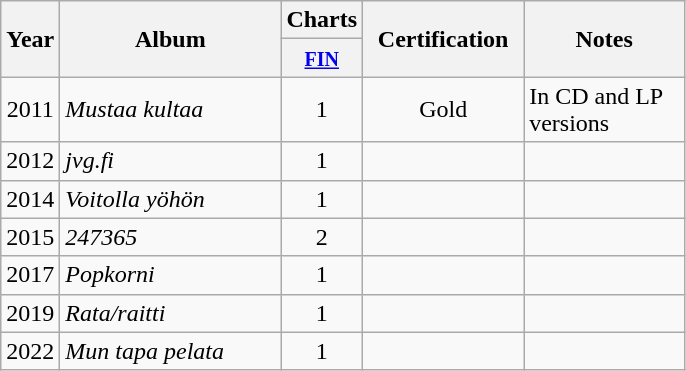<table class="wikitable">
<tr>
<th align="center" rowspan="2">Year</th>
<th align="center" rowspan="2" width="140">Album</th>
<th align="center" colspan="1">Charts</th>
<th align="center" rowspan="2" width="100">Certification</th>
<th align="center" rowspan="2" width="100">Notes</th>
</tr>
<tr>
<th width="20"><small><a href='#'>FIN</a></small><br></th>
</tr>
<tr>
<td align="center">2011</td>
<td><em>Mustaa kultaa</em><br></td>
<td align="center">1</td>
<td align="center">Gold</td>
<td align="left">In CD and LP versions</td>
</tr>
<tr>
<td align="center">2012</td>
<td><em>jvg.fi</em></td>
<td align="center">1</td>
<td align="center"></td>
<td align="left"></td>
</tr>
<tr>
<td align="center">2014</td>
<td><em>Voitolla yöhön</em></td>
<td align="center">1</td>
<td align="center"></td>
<td align="left"></td>
</tr>
<tr>
<td align="center">2015</td>
<td><em>247365</em></td>
<td align="center">2</td>
<td align="center"></td>
<td align="left"></td>
</tr>
<tr>
<td align="center">2017</td>
<td><em>Popkorni</em></td>
<td align="center">1</td>
<td align="center"></td>
<td align="left"></td>
</tr>
<tr>
<td align="center">2019</td>
<td><em>Rata/raitti</em></td>
<td align="center">1<br></td>
<td align="center"></td>
<td align="left"></td>
</tr>
<tr>
<td align="center">2022</td>
<td><em>Mun tapa pelata</em></td>
<td align="center">1<br></td>
<td align="center"></td>
<td align="left"></td>
</tr>
</table>
